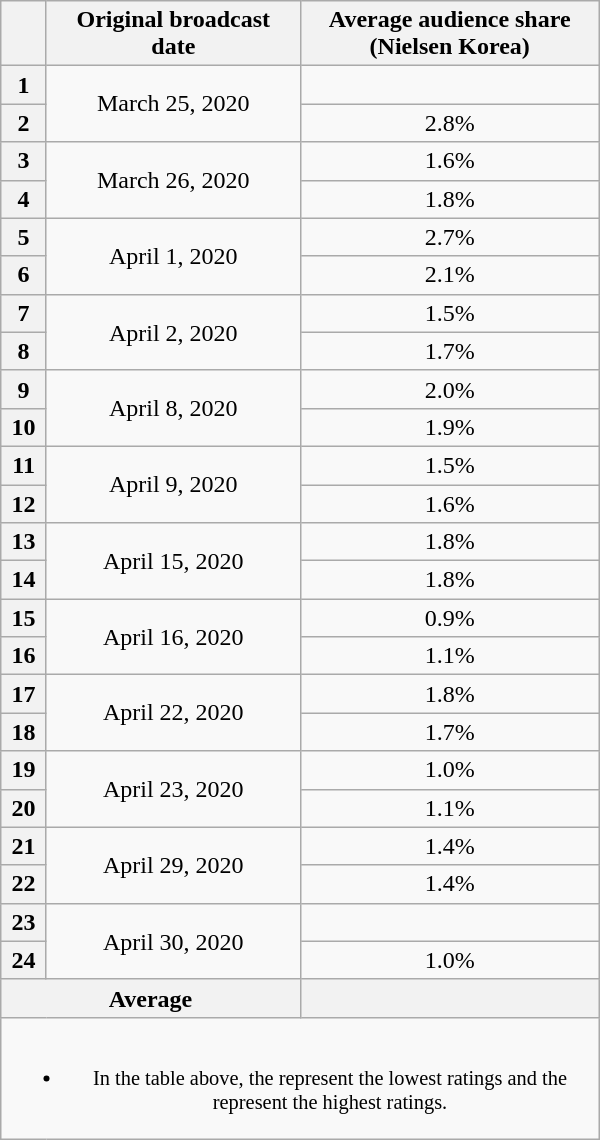<table class="wikitable" style="width:400px; text-align:center">
<tr>
<th scope="col"></th>
<th scope="col">Original broadcast date</th>
<th scope="col" style="width:12em">Average audience share<br>(Nielsen Korea)</th>
</tr>
<tr>
<th>1</th>
<td rowspan="2">March 25, 2020</td>
<td></td>
</tr>
<tr>
<th>2</th>
<td>2.8%</td>
</tr>
<tr>
<th>3</th>
<td rowspan="2">March 26, 2020</td>
<td>1.6%</td>
</tr>
<tr>
<th>4</th>
<td>1.8%</td>
</tr>
<tr>
<th>5</th>
<td rowspan="2">April 1, 2020</td>
<td>2.7%</td>
</tr>
<tr>
<th>6</th>
<td>2.1%</td>
</tr>
<tr>
<th>7</th>
<td rowspan="2">April 2, 2020</td>
<td>1.5%</td>
</tr>
<tr>
<th>8</th>
<td>1.7%</td>
</tr>
<tr>
<th>9</th>
<td rowspan="2">April 8, 2020</td>
<td>2.0%</td>
</tr>
<tr>
<th>10</th>
<td>1.9%</td>
</tr>
<tr>
<th>11</th>
<td rowspan="2">April 9, 2020</td>
<td>1.5%</td>
</tr>
<tr>
<th>12</th>
<td>1.6%</td>
</tr>
<tr>
<th>13</th>
<td rowspan="2">April 15, 2020</td>
<td>1.8%</td>
</tr>
<tr>
<th>14</th>
<td>1.8%</td>
</tr>
<tr>
<th>15</th>
<td rowspan="2">April 16, 2020</td>
<td>0.9%</td>
</tr>
<tr>
<th>16</th>
<td>1.1%</td>
</tr>
<tr>
<th>17</th>
<td rowspan="2">April 22, 2020</td>
<td>1.8%</td>
</tr>
<tr>
<th>18</th>
<td>1.7%</td>
</tr>
<tr>
<th>19</th>
<td rowspan="2">April 23, 2020</td>
<td>1.0%</td>
</tr>
<tr>
<th>20</th>
<td>1.1%</td>
</tr>
<tr>
<th>21</th>
<td rowspan="2">April 29, 2020</td>
<td>1.4%</td>
</tr>
<tr>
<th>22</th>
<td>1.4%</td>
</tr>
<tr>
<th>23</th>
<td rowspan="2">April 30, 2020</td>
<td></td>
</tr>
<tr>
<th>24</th>
<td>1.0%</td>
</tr>
<tr>
<th colspan="2">Average</th>
<th></th>
</tr>
<tr>
<td colspan="3" style="font-size:85%"><br><ul><li>In the table above, the <strong></strong> represent the lowest ratings and the <strong></strong> represent the highest ratings.</li></ul></td>
</tr>
</table>
